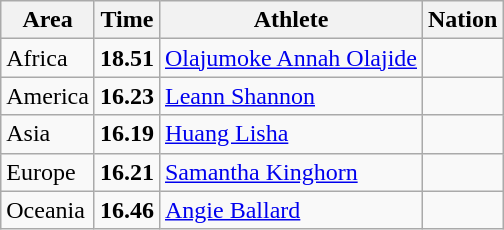<table class="wikitable">
<tr>
<th>Area</th>
<th>Time</th>
<th>Athlete</th>
<th>Nation</th>
</tr>
<tr>
<td>Africa</td>
<td><strong>18.51</strong></td>
<td><a href='#'>Olajumoke Annah Olajide</a></td>
<td></td>
</tr>
<tr>
<td>America</td>
<td><strong>16.23</strong></td>
<td><a href='#'>Leann Shannon</a></td>
<td></td>
</tr>
<tr>
<td>Asia</td>
<td><strong>16.19</strong> </td>
<td><a href='#'>Huang Lisha</a></td>
<td></td>
</tr>
<tr>
<td>Europe</td>
<td><strong>16.21</strong></td>
<td><a href='#'>Samantha Kinghorn</a></td>
<td></td>
</tr>
<tr>
<td>Oceania</td>
<td><strong>16.46</strong></td>
<td><a href='#'>Angie Ballard</a></td>
<td></td>
</tr>
</table>
